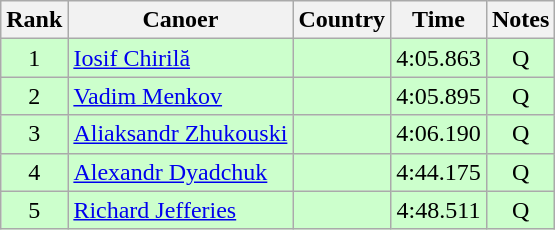<table class="wikitable sortable" style="text-align:center;">
<tr>
<th>Rank</th>
<th>Canoer</th>
<th>Country</th>
<th>Time</th>
<th>Notes</th>
</tr>
<tr bgcolor=ccffcc>
<td>1</td>
<td align="left"><a href='#'>Iosif Chirilă</a></td>
<td align="left"></td>
<td>4:05.863</td>
<td>Q</td>
</tr>
<tr bgcolor=ccffcc>
<td>2</td>
<td align="left"><a href='#'>Vadim Menkov</a></td>
<td align="left"></td>
<td>4:05.895</td>
<td>Q</td>
</tr>
<tr bgcolor=ccffcc>
<td>3</td>
<td align="left"><a href='#'>Aliaksandr Zhukouski</a></td>
<td align="left"></td>
<td>4:06.190</td>
<td>Q</td>
</tr>
<tr bgcolor=ccffcc>
<td>4</td>
<td align="left"><a href='#'>Alexandr Dyadchuk</a></td>
<td align="left"></td>
<td>4:44.175</td>
<td>Q</td>
</tr>
<tr bgcolor=ccffcc>
<td>5</td>
<td align="left"><a href='#'>Richard Jefferies</a></td>
<td align="left"></td>
<td>4:48.511</td>
<td>Q</td>
</tr>
</table>
